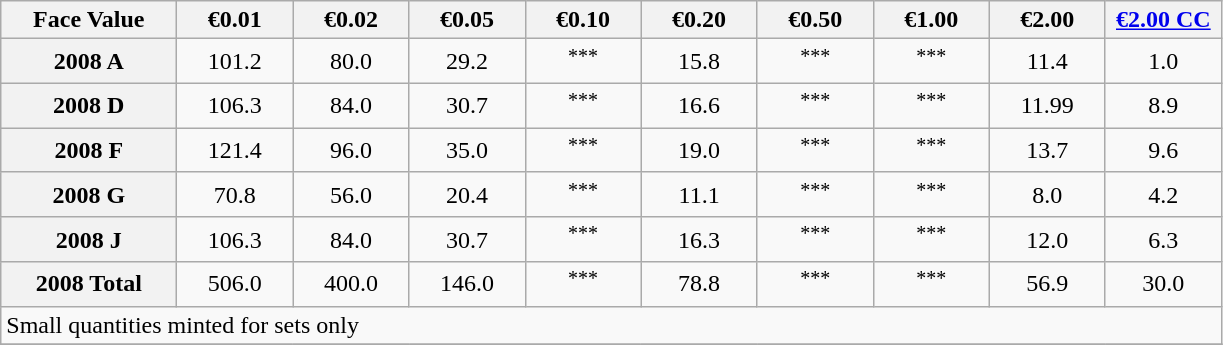<table class="wikitable" style="text-align:center">
<tr>
<th align=left width=110px>Face Value</th>
<th align=left width=70px>€0.01</th>
<th align=left width=70px>€0.02</th>
<th align=left width=70px>€0.05</th>
<th align=left width=70px>€0.10</th>
<th align=left width=70px>€0.20</th>
<th align=left width=70px>€0.50</th>
<th align=left width=70px>€1.00</th>
<th align=left width=70px>€2.00</th>
<th align=left width=70px><a href='#'>€2.00 CC</a></th>
</tr>
<tr>
<th>2008 A</th>
<td>101.2</td>
<td>80.0</td>
<td>29.2</td>
<td><sup>***</sup></td>
<td>15.8</td>
<td><sup>***</sup></td>
<td><sup>***</sup></td>
<td>11.4</td>
<td>1.0</td>
</tr>
<tr>
<th>2008 D</th>
<td>106.3</td>
<td>84.0</td>
<td>30.7</td>
<td><sup>***</sup></td>
<td>16.6</td>
<td><sup>***</sup></td>
<td><sup>***</sup></td>
<td>11.99</td>
<td>8.9</td>
</tr>
<tr>
<th>2008 F</th>
<td>121.4</td>
<td>96.0</td>
<td>35.0</td>
<td><sup>***</sup></td>
<td>19.0</td>
<td><sup>***</sup></td>
<td><sup>***</sup></td>
<td>13.7</td>
<td>9.6</td>
</tr>
<tr>
<th>2008 G</th>
<td>70.8</td>
<td>56.0</td>
<td>20.4</td>
<td><sup>***</sup></td>
<td>11.1</td>
<td><sup>***</sup></td>
<td><sup>***</sup></td>
<td>8.0</td>
<td>4.2</td>
</tr>
<tr>
<th>2008 J</th>
<td>106.3</td>
<td>84.0</td>
<td>30.7</td>
<td><sup>***</sup></td>
<td>16.3</td>
<td><sup>***</sup></td>
<td><sup>***</sup></td>
<td>12.0</td>
<td>6.3</td>
</tr>
<tr>
<th>2008 Total</th>
<td>506.0</td>
<td>400.0</td>
<td>146.0</td>
<td><sup>***</sup></td>
<td>78.8</td>
<td><sup>***</sup></td>
<td><sup>***</sup></td>
<td>56.9</td>
<td>30.0</td>
</tr>
<tr>
<td align=left colspan=10> Small quantities minted for sets only</td>
</tr>
<tr>
</tr>
</table>
